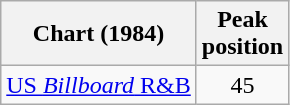<table class="wikitable sortable">
<tr>
<th>Chart (1984)</th>
<th>Peak<br>position</th>
</tr>
<tr>
<td><a href='#'>US <em>Billboard</em> R&B</a></td>
<td align="center">45</td>
</tr>
</table>
